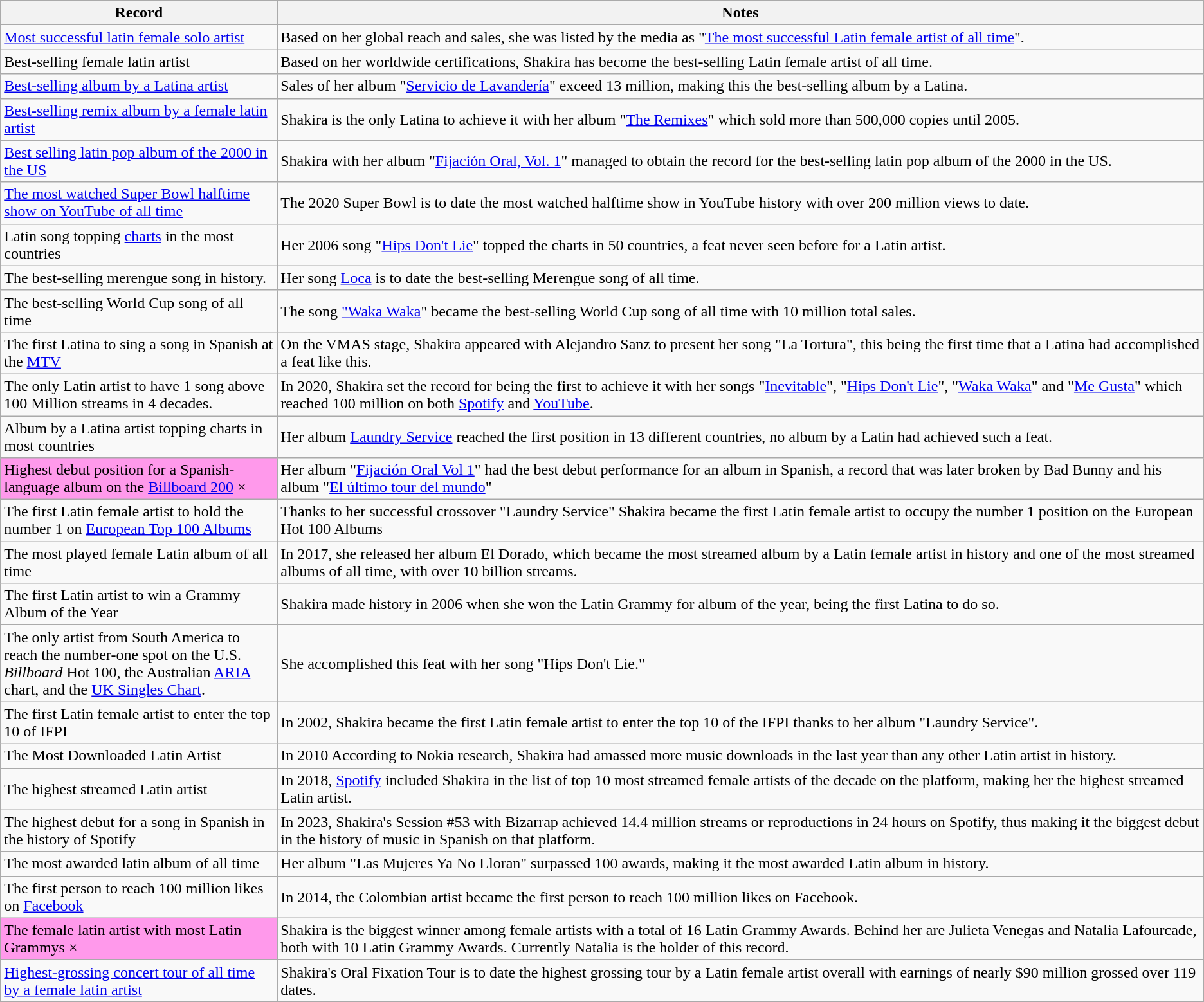<table class="wikitable sortable plainrowheaders">
<tr>
<th scope="col" width="20%">Record</th>
<th scope="col" width="67%">Notes</th>
</tr>
<tr>
<td><a href='#'>Most successful latin female solo artist</a></td>
<td>Based on her global reach and sales, she was listed by the media as "<a href='#'>The most successful Latin female artist of all time</a>".</td>
</tr>
<tr>
<td>Best-selling female latin artist</td>
<td>Based on her worldwide certifications, Shakira has become the best-selling Latin female artist of all time.</td>
</tr>
<tr>
<td><a href='#'>Best-selling album by a Latina artist</a></td>
<td>Sales of her album "<a href='#'>Servicio de Lavandería</a>" exceed 13 million, making this the best-selling album by a Latina.</td>
</tr>
<tr>
<td><a href='#'>Best-selling remix album by a female latin artist</a></td>
<td>Shakira is the only Latina to achieve it with her album "<a href='#'>The Remixes</a>" which sold more than 500,000 copies until 2005.</td>
</tr>
<tr>
<td><a href='#'>Best selling latin pop album of the 2000 in the US</a></td>
<td>Shakira with her album "<a href='#'>Fijación Oral, Vol. 1</a>" managed to obtain the record for the best-selling latin pop album of the 2000 in the US.</td>
</tr>
<tr>
<td><a href='#'>The most watched Super Bowl halftime show on YouTube of all time</a></td>
<td>The 2020 Super Bowl is to date the most watched halftime show in YouTube history with over 200 million views to date.</td>
</tr>
<tr>
<td>Latin song topping <a href='#'>charts</a> in the most countries</td>
<td>Her 2006 song "<a href='#'>Hips Don't Lie</a>" topped the charts in 50 countries, a feat never seen before for a Latin artist.</td>
</tr>
<tr>
<td>The best-selling merengue song in history.</td>
<td>Her song <a href='#'>Loca</a> is to date the best-selling Merengue song of all time.</td>
</tr>
<tr>
<td>The best-selling World Cup song of all time</td>
<td>The song <a href='#'>"Waka Waka</a>" became the best-selling World Cup song of all time with 10 million total sales.</td>
</tr>
<tr>
<td>The first Latina to sing a song in Spanish at the <a href='#'>MTV</a></td>
<td>On the VMAS stage, Shakira appeared with Alejandro Sanz to present her song "La Tortura", this being the first time that a Latina had accomplished a feat like this.</td>
</tr>
<tr>
<td>The only Latin artist to have 1 song above 100 Million streams in 4 decades.</td>
<td>In 2020, Shakira set the record for being the first to achieve it with her songs "<a href='#'>Inevitable</a>", "<a href='#'>Hips Don't Lie</a>", "<a href='#'>Waka Waka</a>" and "<a href='#'>Me Gusta</a>" which reached 100 million on both <a href='#'>Spotify</a> and <a href='#'>YouTube</a>.</td>
</tr>
<tr>
<td>Album by a Latina artist topping charts in most countries</td>
<td>Her album <a href='#'>Laundry Service</a> reached the first position in 13 different countries, no album by a Latin had achieved such a feat.</td>
</tr>
<tr>
<td style="background-color: #ff99eb;">Highest debut position for a Spanish-language album on the <a href='#'>Billboard 200</a> ×</td>
<td>Her album "<a href='#'>Fijación Oral Vol 1</a>" had the best debut performance for an album in Spanish, a record that was later broken by Bad Bunny and his album "<a href='#'>El último tour del mundo</a>"</td>
</tr>
<tr>
<td>The first Latin female artist to hold the number 1 on  <a href='#'>European Top 100 Albums</a></td>
<td>Thanks to her successful crossover "Laundry Service" Shakira became the first Latin female artist to occupy the number 1 position on the European Hot 100 Albums</td>
</tr>
<tr>
<td>The most played female Latin album of all time</td>
<td>In 2017, she released her album El Dorado, which became the most streamed album by a Latin female artist in history and one of the most streamed albums of all time, with over 10 billion streams.</td>
</tr>
<tr>
<td>The first Latin artist to win a Grammy Album of the Year</td>
<td>Shakira made history in 2006 when she won the Latin Grammy for album of the year, being the first Latina to do so.</td>
</tr>
<tr>
<td>The only artist from South America to reach the number-one spot on the U.S. <em>Billboard</em> Hot 100, the Australian <a href='#'>ARIA</a> chart, and the <a href='#'>UK Singles Chart</a>.</td>
<td>She accomplished this feat with her song "Hips Don't Lie."</td>
</tr>
<tr>
<td>The first Latin female artist to enter the top 10 of IFPI</td>
<td>In 2002, Shakira became the first Latin female artist to enter the top 10 of the IFPI thanks to her album "Laundry Service".</td>
</tr>
<tr>
<td>The Most Downloaded Latin Artist</td>
<td>In 2010 According to Nokia research, Shakira had amassed more music downloads in the last year than any other Latin artist in history.</td>
</tr>
<tr>
<td>The highest streamed Latin artist</td>
<td>In 2018, <a href='#'>Spotify</a> included Shakira in the list of top 10 most streamed female artists of the decade on the platform, making her the highest streamed Latin artist.</td>
</tr>
<tr>
<td>The highest debut for a song in Spanish in the history of Spotify</td>
<td>In 2023, Shakira's Session #53 with Bizarrap achieved 14.4 million streams or reproductions in 24 hours on Spotify, thus making it the biggest debut in the history of music in Spanish on that platform.</td>
</tr>
<tr>
<td>The most awarded latin album of all time</td>
<td>Her album "Las Mujeres Ya No Lloran" surpassed 100 awards, making it the most awarded Latin album in history.</td>
</tr>
<tr>
<td>The first person to reach 100 million likes on <a href='#'>Facebook</a></td>
<td>In 2014, the Colombian artist became the first person to reach 100 million likes on Facebook.</td>
</tr>
<tr>
<td style="background-color: #ff99eb;">The female latin artist with most Latin Grammys ×</td>
<td>Shakira is the biggest winner among female artists with a total of 16 Latin Grammy Awards. Behind her are Julieta Venegas and Natalia Lafourcade, both with 10 Latin Grammy Awards. Currently Natalia is the holder of this record.</td>
</tr>
<tr>
<td><a href='#'>Highest-grossing concert tour of all time by a female latin artist</a></td>
<td>Shakira's Oral Fixation Tour is to date the highest grossing tour by a Latin female artist overall with earnings of nearly $90 million grossed over 119 dates.</td>
</tr>
</table>
